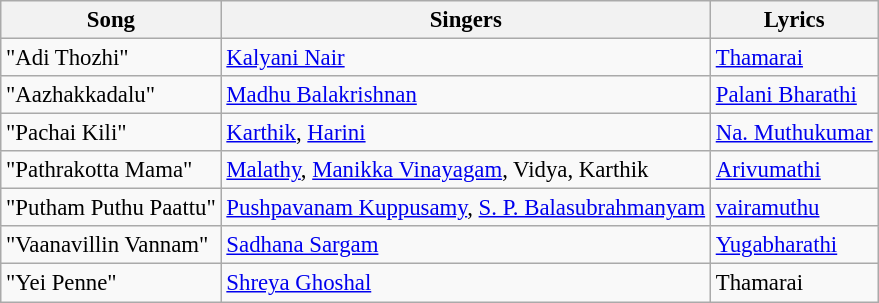<table class="wikitable" style="font-size:95%;">
<tr>
<th>Song</th>
<th>Singers</th>
<th>Lyrics</th>
</tr>
<tr>
<td>"Adi Thozhi"</td>
<td><a href='#'>Kalyani Nair</a></td>
<td><a href='#'>Thamarai</a></td>
</tr>
<tr>
<td>"Aazhakkadalu"</td>
<td><a href='#'>Madhu Balakrishnan</a></td>
<td><a href='#'>Palani Bharathi</a></td>
</tr>
<tr>
<td>"Pachai Kili"</td>
<td><a href='#'>Karthik</a>, <a href='#'>Harini</a></td>
<td><a href='#'>Na. Muthukumar</a></td>
</tr>
<tr>
<td>"Pathrakotta Mama"</td>
<td><a href='#'>Malathy</a>, <a href='#'>Manikka Vinayagam</a>, Vidya, Karthik</td>
<td><a href='#'>Arivumathi</a></td>
</tr>
<tr>
<td>"Putham Puthu Paattu"</td>
<td><a href='#'>Pushpavanam Kuppusamy</a>, <a href='#'>S. P. Balasubrahmanyam</a></td>
<td><a href='#'>vairamuthu</a></td>
</tr>
<tr>
<td>"Vaanavillin Vannam"</td>
<td><a href='#'>Sadhana Sargam</a></td>
<td><a href='#'>Yugabharathi</a></td>
</tr>
<tr>
<td>"Yei Penne"</td>
<td><a href='#'>Shreya Ghoshal</a></td>
<td>Thamarai</td>
</tr>
</table>
